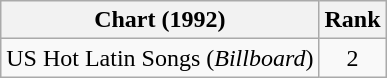<table class="wikitable ">
<tr>
<th align="center">Chart (1992)</th>
<th align="center">Rank</th>
</tr>
<tr>
<td align="left">US Hot Latin Songs (<em>Billboard</em>)</td>
<td align="center">2</td>
</tr>
</table>
